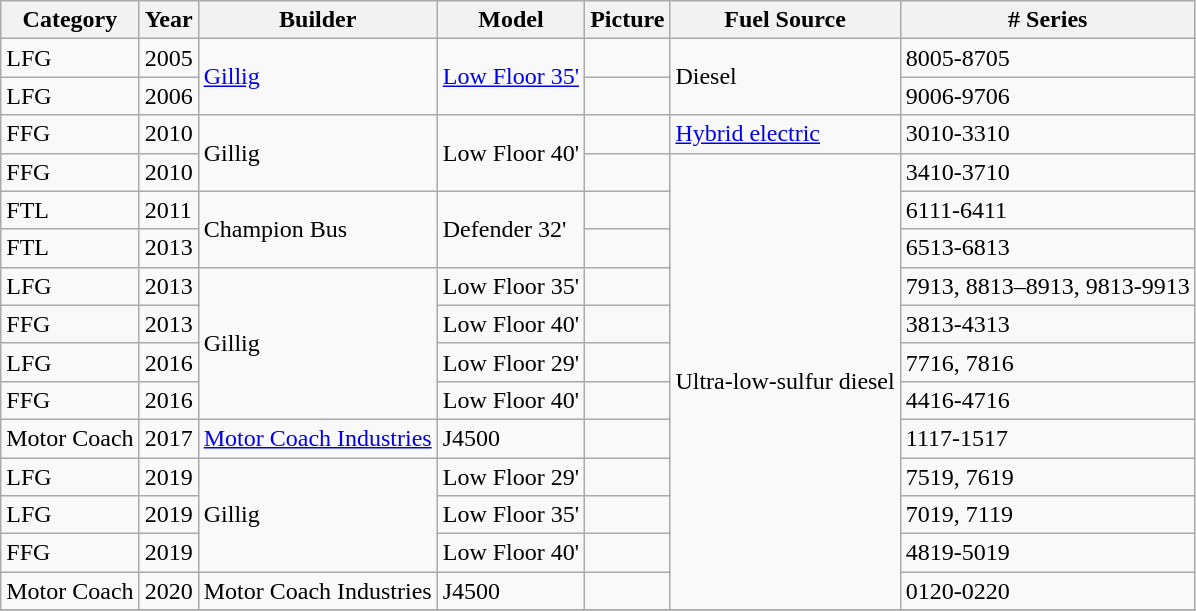<table class="wikitable">
<tr>
<th>Category</th>
<th>Year</th>
<th>Builder</th>
<th>Model</th>
<th>Picture</th>
<th>Fuel Source</th>
<th># Series</th>
</tr>
<tr>
<td>LFG</td>
<td>2005</td>
<td rowspan="2"><a href='#'>Gillig</a></td>
<td rowspan="2"><a href='#'>Low Floor 35'</a></td>
<td></td>
<td rowspan="2">Diesel</td>
<td>8005-8705</td>
</tr>
<tr>
<td>LFG</td>
<td>2006</td>
<td></td>
<td>9006-9706</td>
</tr>
<tr>
<td>FFG</td>
<td>2010</td>
<td rowspan="2">Gillig</td>
<td rowspan="2">Low Floor 40'</td>
<td></td>
<td><a href='#'>Hybrid electric</a></td>
<td>3010-3310</td>
</tr>
<tr>
<td>FFG</td>
<td>2010</td>
<td></td>
<td rowspan="12">Ultra-low-sulfur diesel</td>
<td>3410-3710</td>
</tr>
<tr>
<td>FTL</td>
<td>2011</td>
<td rowspan="2">Champion Bus</td>
<td rowspan="2">Defender 32'</td>
<td></td>
<td>6111-6411</td>
</tr>
<tr>
<td>FTL</td>
<td>2013</td>
<td></td>
<td>6513-6813</td>
</tr>
<tr>
<td>LFG</td>
<td>2013</td>
<td rowspan="4">Gillig</td>
<td>Low Floor 35'</td>
<td></td>
<td>7913, 8813–8913, 9813-9913</td>
</tr>
<tr>
<td>FFG</td>
<td>2013</td>
<td>Low Floor 40'</td>
<td></td>
<td>3813-4313</td>
</tr>
<tr>
<td>LFG</td>
<td>2016</td>
<td>Low Floor 29'</td>
<td></td>
<td>7716, 7816</td>
</tr>
<tr>
<td>FFG</td>
<td>2016</td>
<td>Low Floor 40'</td>
<td></td>
<td>4416-4716</td>
</tr>
<tr>
<td>Motor Coach</td>
<td>2017</td>
<td><a href='#'>Motor Coach Industries</a></td>
<td>J4500</td>
<td></td>
<td>1117-1517</td>
</tr>
<tr>
<td>LFG</td>
<td>2019</td>
<td rowspan="3">Gillig</td>
<td>Low Floor 29'</td>
<td></td>
<td>7519, 7619</td>
</tr>
<tr>
<td>LFG</td>
<td>2019</td>
<td>Low Floor 35'</td>
<td></td>
<td>7019, 7119</td>
</tr>
<tr>
<td>FFG</td>
<td>2019</td>
<td>Low Floor 40'</td>
<td></td>
<td>4819-5019</td>
</tr>
<tr>
<td>Motor Coach</td>
<td>2020</td>
<td>Motor Coach Industries</td>
<td>J4500</td>
<td></td>
<td>0120-0220</td>
</tr>
<tr>
</tr>
</table>
